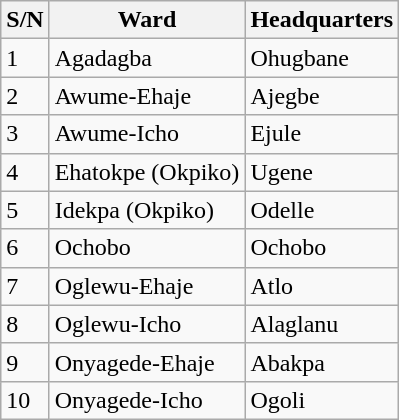<table class="wikitable">
<tr>
<th>S/N</th>
<th>Ward</th>
<th>Headquarters</th>
</tr>
<tr>
<td>1</td>
<td>Agadagba</td>
<td>Ohugbane</td>
</tr>
<tr>
<td>2</td>
<td>Awume-Ehaje</td>
<td>Ajegbe</td>
</tr>
<tr>
<td>3</td>
<td>Awume-Icho</td>
<td>Ejule</td>
</tr>
<tr>
<td>4</td>
<td>Ehatokpe (Okpiko)</td>
<td>Ugene</td>
</tr>
<tr>
<td>5</td>
<td>Idekpa (Okpiko)</td>
<td>Odelle</td>
</tr>
<tr>
<td>6</td>
<td>Ochobo</td>
<td>Ochobo</td>
</tr>
<tr>
<td>7</td>
<td>Oglewu-Ehaje</td>
<td>Atlo</td>
</tr>
<tr>
<td>8</td>
<td>Oglewu-Icho</td>
<td>Alaglanu</td>
</tr>
<tr>
<td>9</td>
<td>Onyagede-Ehaje</td>
<td>Abakpa</td>
</tr>
<tr>
<td>10</td>
<td>Onyagede-Icho</td>
<td>Ogoli</td>
</tr>
</table>
